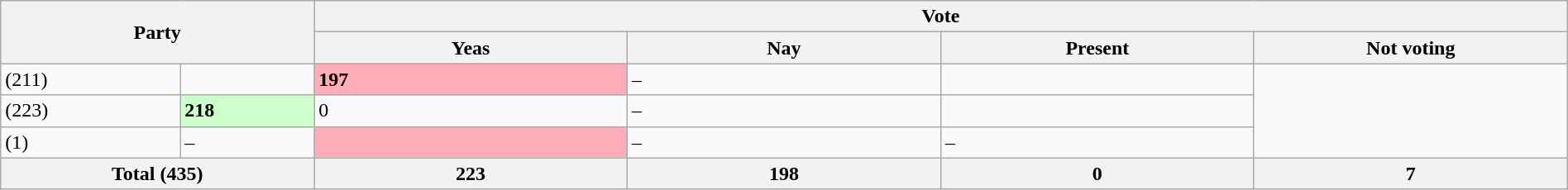<table class="wikitable mw-collapsible" style="width:100%">
<tr>
<th style="width:20%;" colspan="2" rowspan="2">Party</th>
<th colspan="4">Vote</th>
</tr>
<tr>
<th style="width:20%;">Yeas</th>
<th style="width:20%;">Nay</th>
<th style="width:20%;">Present</th>
<th style="width:20%;">Not voting</th>
</tr>
<tr>
<td> (211)</td>
<td></td>
<td style="background-color:#FFAEB9;"><strong>197</strong></td>
<td>–</td>
<td></td>
</tr>
<tr>
<td> (223)</td>
<td style="background-color:#CCFFCC;"><strong>218</strong></td>
<td>0</td>
<td>–</td>
<td></td>
</tr>
<tr>
<td> (1)</td>
<td>–</td>
<td style="background-color:#FFAEB9;"></td>
<td>–</td>
<td>–</td>
</tr>
<tr>
<th colspan="2">Total (435)</th>
<th>223</th>
<th>198</th>
<th>0</th>
<th>7</th>
</tr>
</table>
